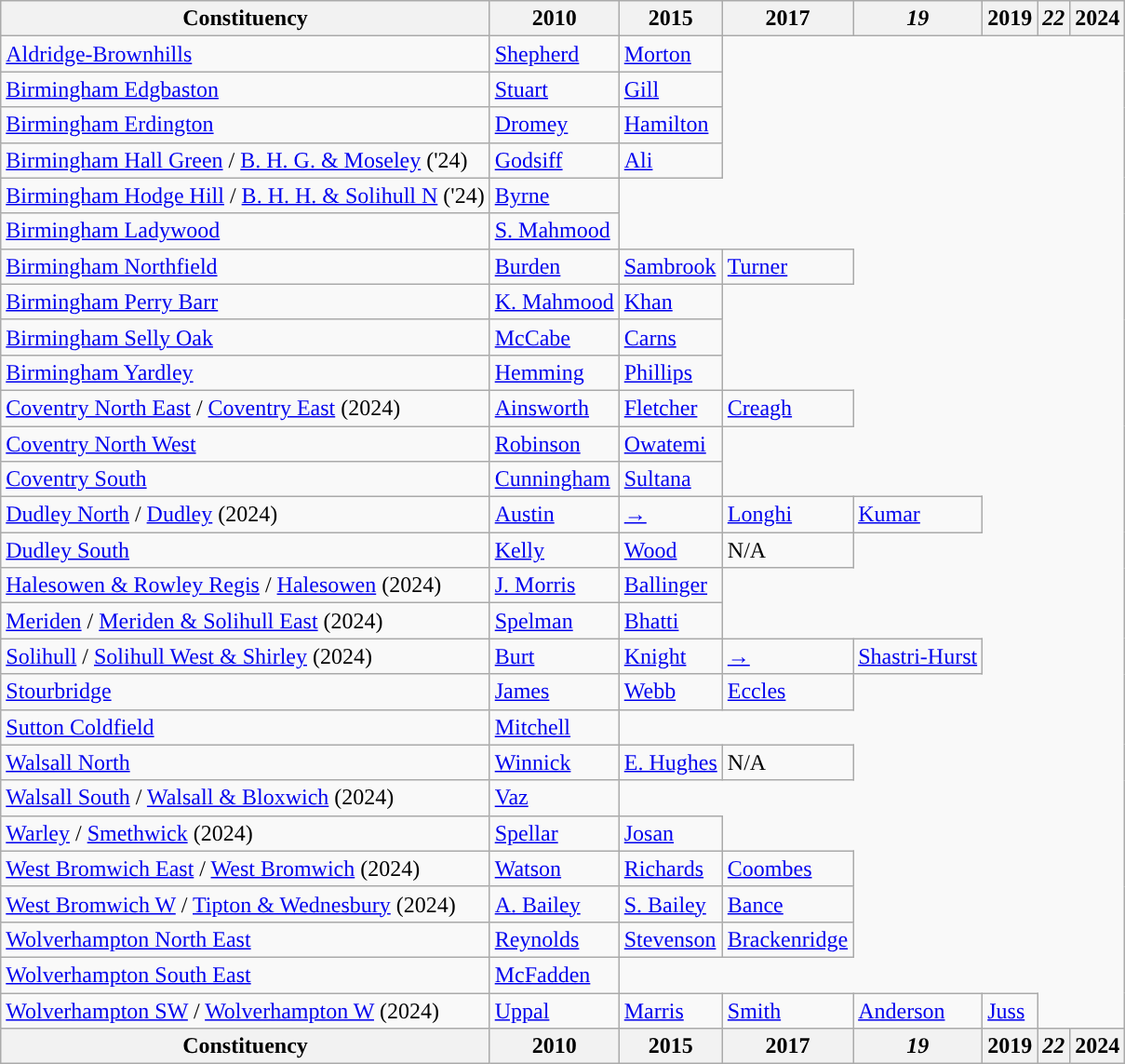<table class="wikitable">
<tr>
<th>Constituency</th>
<th>2010</th>
<th>2015</th>
<th>2017</th>
<th><em>19</em></th>
<th>2019</th>
<th><em>22</em></th>
<th>2024</th>
</tr>
<tr>
<td><a href='#'>Aldridge-Brownhills</a></td>
<td><a href='#'>Shepherd</a></td>
<td><a href='#'>Morton</a></td>
</tr>
<tr>
<td><a href='#'>Birmingham Edgbaston</a></td>
<td><a href='#'>Stuart</a></td>
<td><a href='#'>Gill</a></td>
</tr>
<tr>
<td><a href='#'>Birmingham Erdington</a></td>
<td><a href='#'>Dromey</a></td>
<td><a href='#'>Hamilton</a></td>
</tr>
<tr>
<td><a href='#'>Birmingham Hall Green</a> / <a href='#'>B. H. G. & Moseley</a> ('24)</td>
<td><a href='#'>Godsiff</a></td>
<td><a href='#'>Ali</a></td>
</tr>
<tr>
<td><a href='#'>Birmingham Hodge Hill</a> / <a href='#'>B. H. H. & Solihull N</a> ('24)</td>
<td><a href='#'>Byrne</a></td>
</tr>
<tr>
<td><a href='#'>Birmingham Ladywood</a></td>
<td><a href='#'>S. Mahmood</a></td>
</tr>
<tr>
<td><a href='#'>Birmingham Northfield</a></td>
<td><a href='#'>Burden</a></td>
<td><a href='#'>Sambrook</a></td>
<td><a href='#'>Turner</a></td>
</tr>
<tr>
<td><a href='#'>Birmingham Perry Barr</a></td>
<td><a href='#'>K. Mahmood</a></td>
<td><a href='#'>Khan</a></td>
</tr>
<tr>
<td><a href='#'>Birmingham Selly Oak</a></td>
<td><a href='#'>McCabe</a></td>
<td><a href='#'>Carns</a></td>
</tr>
<tr>
<td><a href='#'>Birmingham Yardley</a></td>
<td><a href='#'>Hemming</a></td>
<td><a href='#'>Phillips</a></td>
</tr>
<tr>
<td><a href='#'>Coventry North East</a> / <a href='#'>Coventry East</a> (2024)</td>
<td><a href='#'>Ainsworth</a></td>
<td><a href='#'>Fletcher</a></td>
<td><a href='#'>Creagh</a></td>
</tr>
<tr>
<td><a href='#'>Coventry North West</a></td>
<td><a href='#'>Robinson</a></td>
<td><a href='#'>Owatemi</a></td>
</tr>
<tr>
<td><a href='#'>Coventry South</a></td>
<td><a href='#'>Cunningham</a></td>
<td><a href='#'>Sultana</a></td>
</tr>
<tr>
<td><a href='#'>Dudley North</a> / <a href='#'>Dudley</a> (2024)</td>
<td><a href='#'>Austin</a></td>
<td><a href='#'>→</a></td>
<td><a href='#'>Longhi</a></td>
<td><a href='#'>Kumar</a></td>
</tr>
<tr>
<td><a href='#'>Dudley South</a></td>
<td><a href='#'>Kelly</a></td>
<td><a href='#'>Wood</a></td>
<td>N/A</td>
</tr>
<tr>
<td><a href='#'>Halesowen & Rowley Regis</a> / <a href='#'>Halesowen</a> (2024)</td>
<td><a href='#'>J. Morris</a></td>
<td><a href='#'>Ballinger</a></td>
</tr>
<tr>
<td><a href='#'>Meriden</a> / <a href='#'>Meriden & Solihull East</a> (2024)</td>
<td><a href='#'>Spelman</a></td>
<td><a href='#'>Bhatti</a></td>
</tr>
<tr>
<td><a href='#'>Solihull</a> / <a href='#'>Solihull West & Shirley</a> (2024)</td>
<td><a href='#'>Burt</a></td>
<td><a href='#'>Knight</a></td>
<td><a href='#'>→</a></td>
<td><a href='#'>Shastri-Hurst</a></td>
</tr>
<tr>
<td><a href='#'>Stourbridge</a></td>
<td><a href='#'>James</a></td>
<td><a href='#'>Webb</a></td>
<td><a href='#'>Eccles</a></td>
</tr>
<tr>
<td><a href='#'>Sutton Coldfield</a></td>
<td><a href='#'>Mitchell</a></td>
</tr>
<tr>
<td><a href='#'>Walsall North</a></td>
<td><a href='#'>Winnick</a></td>
<td><a href='#'>E. Hughes</a></td>
<td>N/A</td>
</tr>
<tr>
<td><a href='#'>Walsall South</a> / <a href='#'>Walsall & Bloxwich</a> (2024)</td>
<td><a href='#'>Vaz</a></td>
</tr>
<tr>
<td><a href='#'>Warley</a> / <a href='#'>Smethwick</a> (2024)</td>
<td><a href='#'>Spellar</a></td>
<td><a href='#'>Josan</a></td>
</tr>
<tr>
<td><a href='#'>West Bromwich East</a> / <a href='#'>West Bromwich</a> (2024)</td>
<td><a href='#'>Watson</a></td>
<td><a href='#'>Richards</a></td>
<td><a href='#'>Coombes</a></td>
</tr>
<tr>
<td><a href='#'>West Bromwich W</a> / <a href='#'>Tipton & Wednesbury</a> (2024)</td>
<td><a href='#'>A. Bailey</a></td>
<td><a href='#'>S. Bailey</a></td>
<td><a href='#'>Bance</a></td>
</tr>
<tr>
<td><a href='#'>Wolverhampton North East</a></td>
<td><a href='#'>Reynolds</a></td>
<td><a href='#'>Stevenson</a></td>
<td><a href='#'>Brackenridge</a></td>
</tr>
<tr>
<td><a href='#'>Wolverhampton South East</a></td>
<td><a href='#'>McFadden</a></td>
</tr>
<tr>
<td><a href='#'>Wolverhampton SW</a> / <a href='#'>Wolverhampton W</a> (2024)</td>
<td><a href='#'>Uppal</a></td>
<td><a href='#'>Marris</a></td>
<td><a href='#'>Smith</a></td>
<td><a href='#'>Anderson</a></td>
<td><a href='#'>Juss</a></td>
</tr>
<tr>
<th>Constituency</th>
<th>2010</th>
<th>2015</th>
<th>2017</th>
<th><em>19</em></th>
<th>2019</th>
<th><em>22</em></th>
<th>2024</th>
</tr>
</table>
